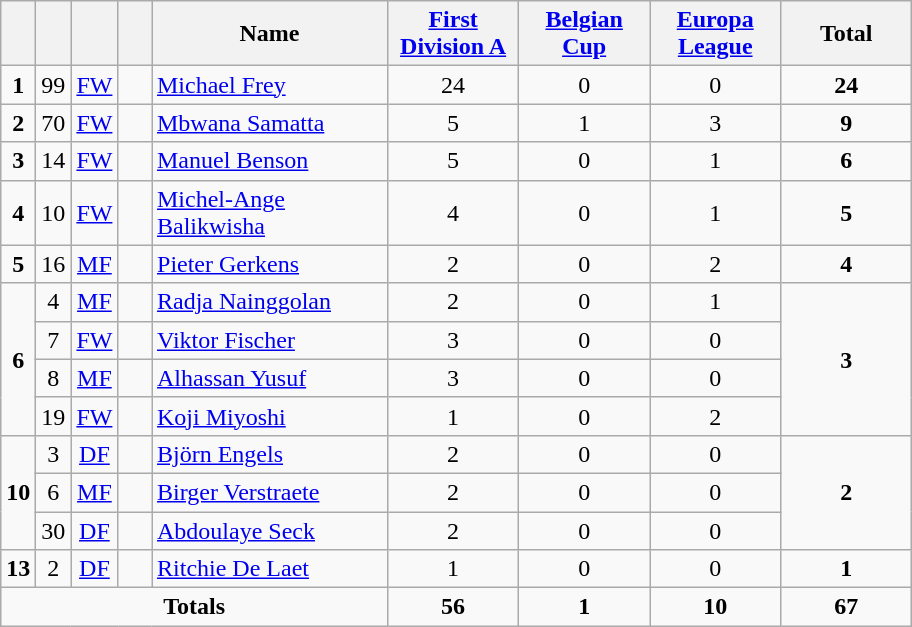<table class="wikitable" style="text-align:center">
<tr>
<th width=15></th>
<th width=15></th>
<th width=15></th>
<th width=15></th>
<th width=150>Name</th>
<th width=80><a href='#'>First Division A</a></th>
<th width=80><a href='#'>Belgian Cup</a></th>
<th width=80><a href='#'>Europa League</a></th>
<th width=80>Total</th>
</tr>
<tr>
<td><strong>1</strong></td>
<td>99</td>
<td><a href='#'>FW</a></td>
<td></td>
<td align=left><a href='#'>Michael Frey</a></td>
<td>24</td>
<td>0</td>
<td>0</td>
<td><strong>24</strong></td>
</tr>
<tr>
<td><strong>2</strong></td>
<td>70</td>
<td><a href='#'>FW</a></td>
<td></td>
<td align=left><a href='#'>Mbwana Samatta</a></td>
<td>5</td>
<td>1</td>
<td>3</td>
<td><strong>9</strong></td>
</tr>
<tr>
<td><strong>3</strong></td>
<td>14</td>
<td><a href='#'>FW</a></td>
<td></td>
<td align=left><a href='#'>Manuel Benson</a></td>
<td>5</td>
<td>0</td>
<td>1</td>
<td><strong>6</strong></td>
</tr>
<tr>
<td><strong>4</strong></td>
<td>10</td>
<td><a href='#'>FW</a></td>
<td></td>
<td align=left><a href='#'>Michel-Ange Balikwisha</a></td>
<td>4</td>
<td>0</td>
<td>1</td>
<td><strong>5</strong></td>
</tr>
<tr>
<td><strong>5</strong></td>
<td>16</td>
<td><a href='#'>MF</a></td>
<td></td>
<td align=left><a href='#'>Pieter Gerkens</a></td>
<td>2</td>
<td>0</td>
<td>2</td>
<td><strong>4</strong></td>
</tr>
<tr>
<td rowspan=4><strong>6</strong></td>
<td>4</td>
<td><a href='#'>MF</a></td>
<td></td>
<td align=left><a href='#'>Radja Nainggolan</a></td>
<td>2</td>
<td>0</td>
<td>1</td>
<td rowspan=4><strong>3</strong></td>
</tr>
<tr>
<td>7</td>
<td><a href='#'>FW</a></td>
<td></td>
<td align=left><a href='#'>Viktor Fischer</a></td>
<td>3</td>
<td>0</td>
<td>0</td>
</tr>
<tr>
<td>8</td>
<td><a href='#'>MF</a></td>
<td></td>
<td align=left><a href='#'>Alhassan Yusuf</a></td>
<td>3</td>
<td>0</td>
<td>0</td>
</tr>
<tr>
<td>19</td>
<td><a href='#'>FW</a></td>
<td></td>
<td align=left><a href='#'>Koji Miyoshi</a></td>
<td>1</td>
<td>0</td>
<td>2</td>
</tr>
<tr>
<td rowspan=3><strong>10</strong></td>
<td>3</td>
<td><a href='#'>DF</a></td>
<td></td>
<td align=left><a href='#'>Björn Engels</a></td>
<td>2</td>
<td>0</td>
<td>0</td>
<td rowspan=3><strong>2</strong></td>
</tr>
<tr>
<td>6</td>
<td><a href='#'>MF</a></td>
<td></td>
<td align=left><a href='#'>Birger Verstraete</a></td>
<td>2</td>
<td>0</td>
<td>0</td>
</tr>
<tr>
<td>30</td>
<td><a href='#'>DF</a></td>
<td></td>
<td align=left><a href='#'>Abdoulaye Seck</a></td>
<td>2</td>
<td>0</td>
<td>0</td>
</tr>
<tr>
<td><strong>13</strong></td>
<td>2</td>
<td><a href='#'>DF</a></td>
<td></td>
<td align=left><a href='#'>Ritchie De Laet</a></td>
<td>1</td>
<td>0</td>
<td>0</td>
<td><strong>1</strong></td>
</tr>
<tr>
<td colspan=5><strong>Totals</strong></td>
<td><strong>56</strong></td>
<td><strong>1</strong></td>
<td><strong>10</strong></td>
<td><strong>67</strong></td>
</tr>
</table>
